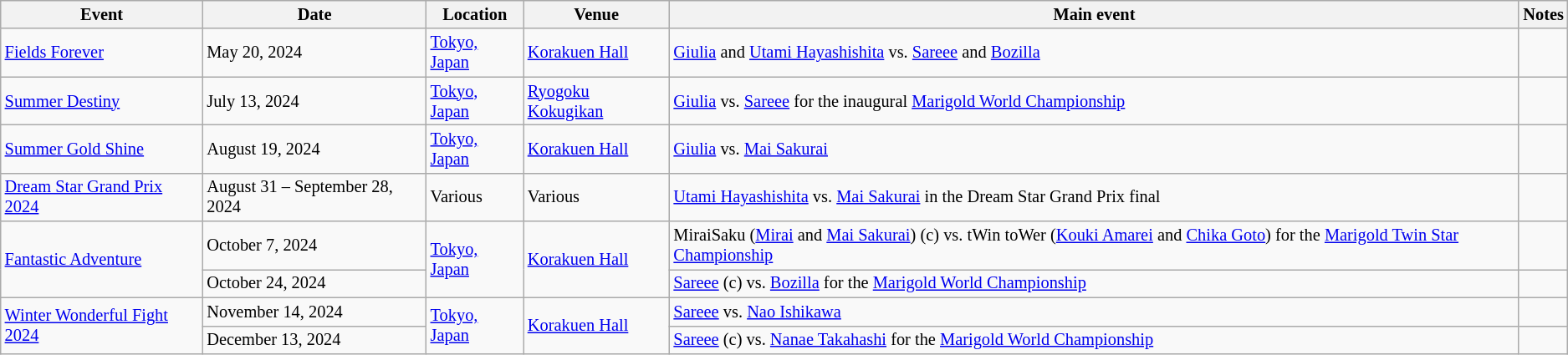<table class="wikitable" style="font-size:85%;">
<tr>
<th>Event</th>
<th>Date</th>
<th>Location</th>
<th>Venue</th>
<th>Main event</th>
<th>Notes</th>
</tr>
<tr>
<td><a href='#'>Fields Forever</a></td>
<td>May 20, 2024</td>
<td><a href='#'>Tokyo, Japan</a></td>
<td><a href='#'>Korakuen Hall</a></td>
<td><a href='#'>Giulia</a> and <a href='#'>Utami Hayashishita</a> vs. <a href='#'>Sareee</a> and <a href='#'>Bozilla</a></td>
<td></td>
</tr>
<tr>
<td><a href='#'>Summer Destiny</a></td>
<td>July 13, 2024</td>
<td><a href='#'>Tokyo, Japan</a></td>
<td><a href='#'>Ryogoku Kokugikan</a></td>
<td><a href='#'>Giulia</a> vs. <a href='#'>Sareee</a> for the inaugural <a href='#'>Marigold World Championship</a></td>
<td></td>
</tr>
<tr>
<td><a href='#'>Summer Gold Shine</a></td>
<td>August 19, 2024</td>
<td><a href='#'>Tokyo, Japan</a></td>
<td><a href='#'>Korakuen Hall</a></td>
<td><a href='#'>Giulia</a> vs. <a href='#'>Mai Sakurai</a></td>
<td></td>
</tr>
<tr>
<td><a href='#'>Dream Star Grand Prix 2024</a></td>
<td>August 31 – September 28, 2024</td>
<td>Various</td>
<td>Various</td>
<td><a href='#'>Utami Hayashishita</a> vs. <a href='#'>Mai Sakurai</a> in the Dream Star Grand Prix final</td>
<td></td>
</tr>
<tr>
<td rowspan=2><a href='#'>Fantastic Adventure</a></td>
<td>October 7, 2024</td>
<td rowspan=2><a href='#'>Tokyo, Japan</a></td>
<td rowspan=2><a href='#'>Korakuen Hall</a></td>
<td>MiraiSaku (<a href='#'>Mirai</a> and <a href='#'>Mai Sakurai</a>) (c) vs. tWin toWer (<a href='#'>Kouki Amarei</a> and <a href='#'>Chika Goto</a>) for the <a href='#'>Marigold Twin Star Championship</a></td>
<td></td>
</tr>
<tr>
<td>October 24, 2024</td>
<td><a href='#'>Sareee</a> (c) vs. <a href='#'>Bozilla</a> for the <a href='#'>Marigold World Championship</a></td>
<td></td>
</tr>
<tr>
<td rowspan=2><a href='#'>Winter Wonderful Fight 2024</a></td>
<td>November 14, 2024</td>
<td rowspan=2><a href='#'>Tokyo, Japan</a></td>
<td rowspan=2><a href='#'>Korakuen Hall</a></td>
<td><a href='#'>Sareee</a> vs. <a href='#'>Nao Ishikawa</a></td>
<td></td>
</tr>
<tr>
<td>December 13, 2024</td>
<td><a href='#'>Sareee</a> (c) vs. <a href='#'>Nanae Takahashi</a> for the <a href='#'>Marigold World Championship</a></td>
<td></td>
</tr>
</table>
